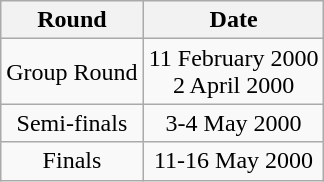<table class="wikitable" style="text-align: center">
<tr>
<th>Round</th>
<th>Date</th>
</tr>
<tr>
<td>Group Round</td>
<td>11 February 2000<br>2 April 2000</td>
</tr>
<tr>
<td>Semi-finals</td>
<td>3-4 May 2000</td>
</tr>
<tr>
<td>Finals</td>
<td>11-16 May 2000</td>
</tr>
</table>
